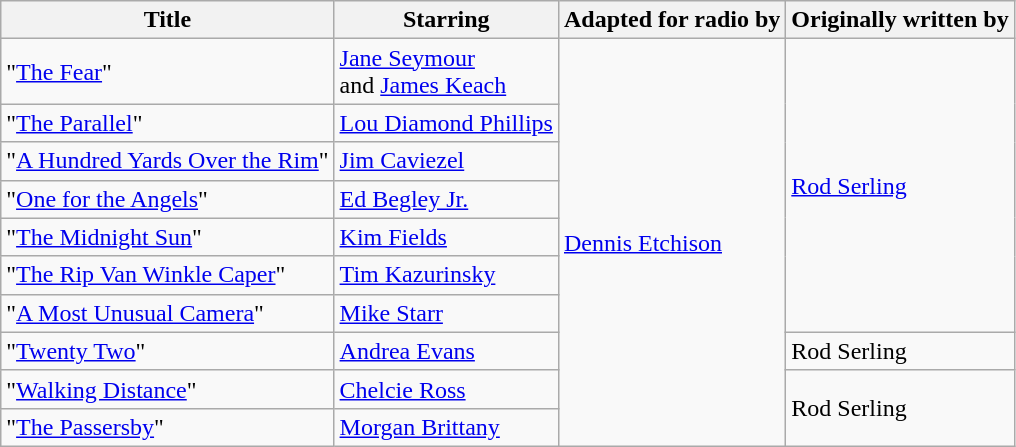<table class="wikitable">
<tr>
<th>Title</th>
<th>Starring</th>
<th>Adapted for radio by</th>
<th>Originally written by</th>
</tr>
<tr>
<td>"<a href='#'>The Fear</a>"</td>
<td><a href='#'>Jane Seymour</a><br>and <a href='#'>James Keach</a></td>
<td rowspan="10"><a href='#'>Dennis Etchison</a></td>
<td rowspan="7"><a href='#'>Rod Serling</a></td>
</tr>
<tr>
<td>"<a href='#'>The Parallel</a>"</td>
<td><a href='#'>Lou Diamond Phillips</a></td>
</tr>
<tr>
<td>"<a href='#'>A Hundred Yards Over the Rim</a>"</td>
<td><a href='#'>Jim Caviezel</a></td>
</tr>
<tr>
<td>"<a href='#'>One for the Angels</a>"</td>
<td><a href='#'>Ed Begley Jr.</a></td>
</tr>
<tr>
<td>"<a href='#'>The Midnight Sun</a>"</td>
<td><a href='#'>Kim Fields</a></td>
</tr>
<tr>
<td>"<a href='#'>The Rip Van Winkle Caper</a>"</td>
<td><a href='#'>Tim Kazurinsky</a></td>
</tr>
<tr>
<td>"<a href='#'>A Most Unusual Camera</a>"</td>
<td><a href='#'>Mike Starr</a></td>
</tr>
<tr>
<td>"<a href='#'>Twenty Two</a>"</td>
<td><a href='#'>Andrea Evans</a></td>
<td>Rod Serling</td>
</tr>
<tr>
<td>"<a href='#'>Walking Distance</a>"</td>
<td><a href='#'>Chelcie Ross</a></td>
<td rowspan="2">Rod Serling</td>
</tr>
<tr>
<td>"<a href='#'>The Passersby</a>"</td>
<td><a href='#'>Morgan Brittany</a></td>
</tr>
</table>
